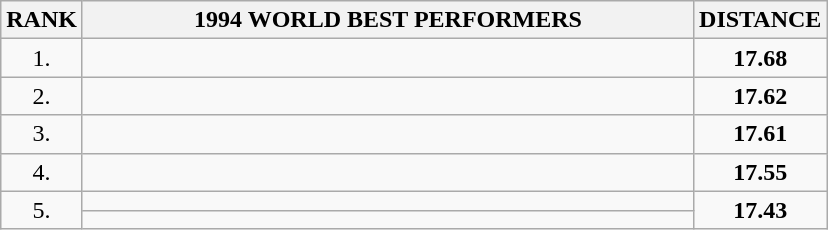<table class=wikitable>
<tr>
<th>RANK</th>
<th align="center" style="width: 25em">1994 WORLD BEST PERFORMERS</th>
<th align="center" style="width: 5em">DISTANCE</th>
</tr>
<tr>
<td align="center">1.</td>
<td></td>
<td align="center"><strong>17.68</strong></td>
</tr>
<tr>
<td align="center">2.</td>
<td></td>
<td align="center"><strong>17.62</strong></td>
</tr>
<tr>
<td align="center">3.</td>
<td></td>
<td align="center"><strong>17.61</strong></td>
</tr>
<tr>
<td align="center">4.</td>
<td></td>
<td align="center"><strong>17.55</strong></td>
</tr>
<tr>
<td rowspan=2 align="center">5.</td>
<td></td>
<td rowspan=2 align="center"><strong>17.43</strong></td>
</tr>
<tr>
<td></td>
</tr>
</table>
